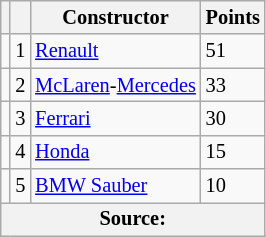<table class="wikitable" style="font-size: 85%;">
<tr>
<th></th>
<th></th>
<th>Constructor</th>
<th>Points</th>
</tr>
<tr>
<td></td>
<td align="center">1</td>
<td> <a href='#'>Renault</a></td>
<td>51</td>
</tr>
<tr>
<td></td>
<td align="center">2</td>
<td> <a href='#'>McLaren</a>-<a href='#'>Mercedes</a></td>
<td>33</td>
</tr>
<tr>
<td></td>
<td align="center">3</td>
<td> <a href='#'>Ferrari</a></td>
<td>30</td>
</tr>
<tr>
<td></td>
<td align="center">4</td>
<td> <a href='#'>Honda</a></td>
<td>15</td>
</tr>
<tr>
<td></td>
<td align="center">5</td>
<td> <a href='#'>BMW Sauber</a></td>
<td>10</td>
</tr>
<tr>
<th colspan=4>Source: </th>
</tr>
</table>
